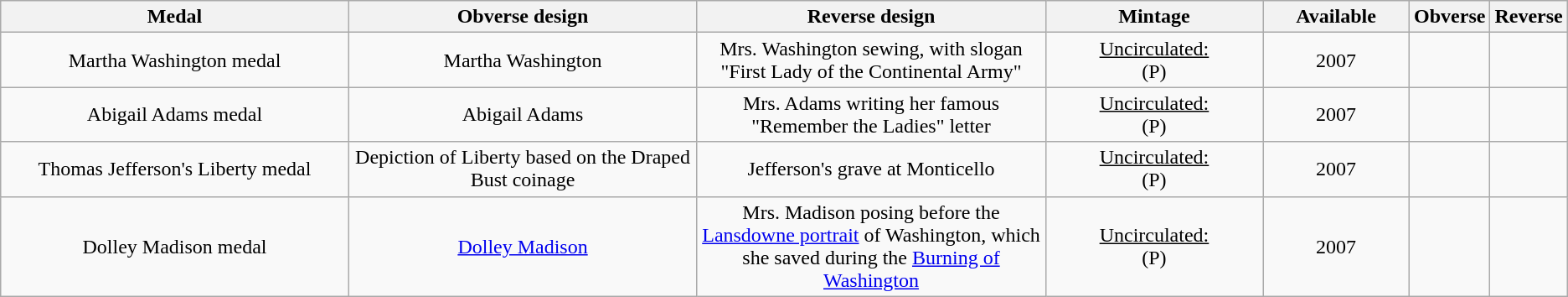<table class="wikitable">
<tr>
<th width="25%">Medal</th>
<th width="25%">Obverse design</th>
<th width="25%">Reverse design</th>
<th width="15%">Mintage</th>
<th width="10%">Available</th>
<th>Obverse</th>
<th>Reverse</th>
</tr>
<tr>
<td align="center">Martha Washington medal</td>
<td align="center">Martha Washington</td>
<td align="center">Mrs. Washington sewing, with slogan "First Lady of the Continental Army"</td>
<td align="center"><u>Uncirculated:</u><br> (P)</td>
<td align="center">2007</td>
<td></td>
<td></td>
</tr>
<tr>
<td align="center">Abigail Adams medal</td>
<td align="center">Abigail Adams</td>
<td align="center">Mrs. Adams writing her famous "Remember the Ladies" letter</td>
<td align="center"><u>Uncirculated:</u><br> (P)</td>
<td align="center">2007</td>
<td></td>
<td></td>
</tr>
<tr>
<td align="center">Thomas Jefferson's Liberty medal</td>
<td align="center">Depiction of Liberty based on the Draped Bust coinage</td>
<td align="center">Jefferson's grave at Monticello</td>
<td align="center"><u>Uncirculated:</u><br> (P)</td>
<td align="center">2007</td>
<td></td>
<td></td>
</tr>
<tr>
<td align="center">Dolley Madison medal</td>
<td align="center"><a href='#'>Dolley Madison</a></td>
<td align="center">Mrs. Madison posing before the <a href='#'>Lansdowne portrait</a> of Washington, which she saved during the <a href='#'>Burning of Washington</a></td>
<td align="center"><u>Uncirculated:</u><br> (P)</td>
<td align="center">2007</td>
<td></td>
<td></td>
</tr>
</table>
